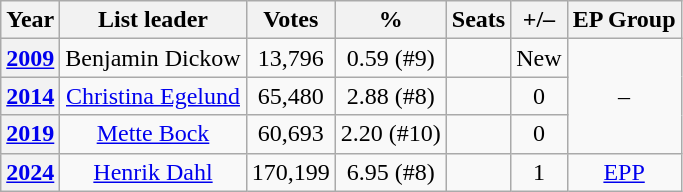<table class="wikitable" style="text-align:center">
<tr>
<th>Year</th>
<th>List leader</th>
<th>Votes</th>
<th>%</th>
<th>Seats</th>
<th>+/–</th>
<th>EP Group</th>
</tr>
<tr>
<th><a href='#'>2009</a></th>
<td>Benjamin Dickow</td>
<td>13,796</td>
<td>0.59 (#9)</td>
<td></td>
<td>New</td>
<td rowspan=3>–</td>
</tr>
<tr>
<th><a href='#'>2014</a></th>
<td><a href='#'>Christina Egelund</a></td>
<td>65,480</td>
<td>2.88 (#8)</td>
<td></td>
<td> 0</td>
</tr>
<tr>
<th><a href='#'>2019</a></th>
<td><a href='#'>Mette Bock</a></td>
<td>60,693</td>
<td>2.20 (#10)</td>
<td></td>
<td> 0</td>
</tr>
<tr>
<th><a href='#'>2024</a></th>
<td><a href='#'>Henrik Dahl</a></td>
<td>170,199</td>
<td>6.95 (#8)</td>
<td></td>
<td> 1</td>
<td><a href='#'>EPP</a></td>
</tr>
</table>
